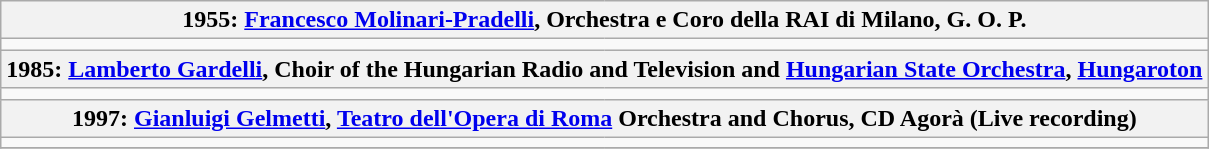<table class=wikitable>
<tr>
<th colspan=2><div>1955: <a href='#'>Francesco Molinari-Pradelli</a>, Orchestra e Coro della RAI di Milano, G. O. P.</div></th>
</tr>
<tr>
<td valign=top style="border-right:none;"></td>
<td valign=top style="border-left:none;"></td>
</tr>
<tr>
<th colspan=2><div>1985: <a href='#'>Lamberto Gardelli</a>, Choir of the Hungarian Radio and Television and <a href='#'>Hungarian State Orchestra</a>, <a href='#'>Hungaroton</a></div></th>
</tr>
<tr>
<td valign=top style="border-right:none;"></td>
<td valign=top style="border-left:none;"></td>
</tr>
<tr>
<th colspan=2><div>1997: <a href='#'>Gianluigi Gelmetti</a>, <a href='#'>Teatro dell'Opera di Roma</a> Orchestra and Chorus, CD Agorà (Live recording)</div></th>
</tr>
<tr>
<td valign=top style="border-right:none;"></td>
<td valign=top style="border-left:none;"></td>
</tr>
<tr>
</tr>
</table>
